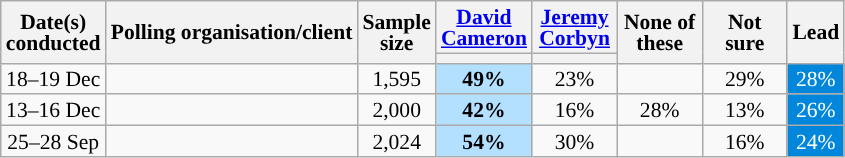<table class="wikitable sortable mw-datatable" style="text-align:center;font-size:90%;line-height:14px;">
<tr>
<th rowspan="2">Date(s)<br>conducted</th>
<th rowspan="2">Polling organisation/client</th>
<th rowspan="2">Sample<br>size</th>
<th style="width:50px;" class="unsortable"><a href='#'>David Cameron</a></th>
<th style="width:50px;" class="unsortable"><a href='#'>Jeremy Corbyn</a></th>
<th style="width:50px;" rowspan="2" class="unsortable">None of these</th>
<th style="width:50px;" rowspan="2" class="unsortable">Not sure</th>
<th class="unsortable" style="width:20px;" rowspan="2">Lead</th>
</tr>
<tr>
<th class="unsortable" style="color:inherit;background:"></th>
<th class="unsortable" style="color:inherit;background:"></th>
</tr>
<tr>
<td>18–19 Dec</td>
<td></td>
<td>1,595</td>
<td style="background:#B3E0FF"><strong>49%</strong></td>
<td>23%</td>
<td></td>
<td>29%</td>
<td style="background:#0087DC; color:white;">28%</td>
</tr>
<tr>
<td>13–16 Dec</td>
<td></td>
<td>2,000</td>
<td style="background:#B3E0FF"><strong>42%</strong></td>
<td>16%</td>
<td>28%</td>
<td>13%</td>
<td style="background:#0087DC; color:white;">26%</td>
</tr>
<tr>
<td>25–28 Sep</td>
<td></td>
<td>2,024</td>
<td style="background:#B3E0FF"><strong>54%</strong></td>
<td>30%</td>
<td></td>
<td>16%</td>
<td style="background:#0087DC; color:white;">24%</td>
</tr>
</table>
